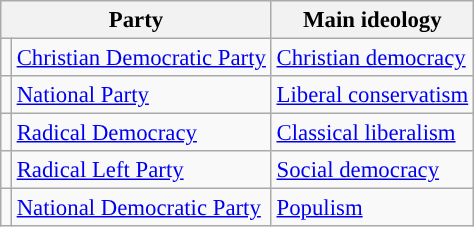<table class="wikitable" style="font-size:95%">
<tr>
<th colspan=2>Party</th>
<th>Main ideology</th>
</tr>
<tr>
<td></td>
<td><a href='#'>Christian Democratic Party</a></td>
<td><a href='#'>Christian democracy</a></td>
</tr>
<tr>
<td></td>
<td><a href='#'>National Party</a></td>
<td><a href='#'>Liberal conservatism</a></td>
</tr>
<tr>
<td></td>
<td><a href='#'>Radical Democracy</a></td>
<td><a href='#'>Classical liberalism</a></td>
</tr>
<tr>
<td></td>
<td><a href='#'>Radical Left Party</a></td>
<td><a href='#'>Social democracy</a></td>
</tr>
<tr>
<td bgcolor=></td>
<td><a href='#'>National Democratic Party</a></td>
<td><a href='#'>Populism</a></td>
</tr>
</table>
